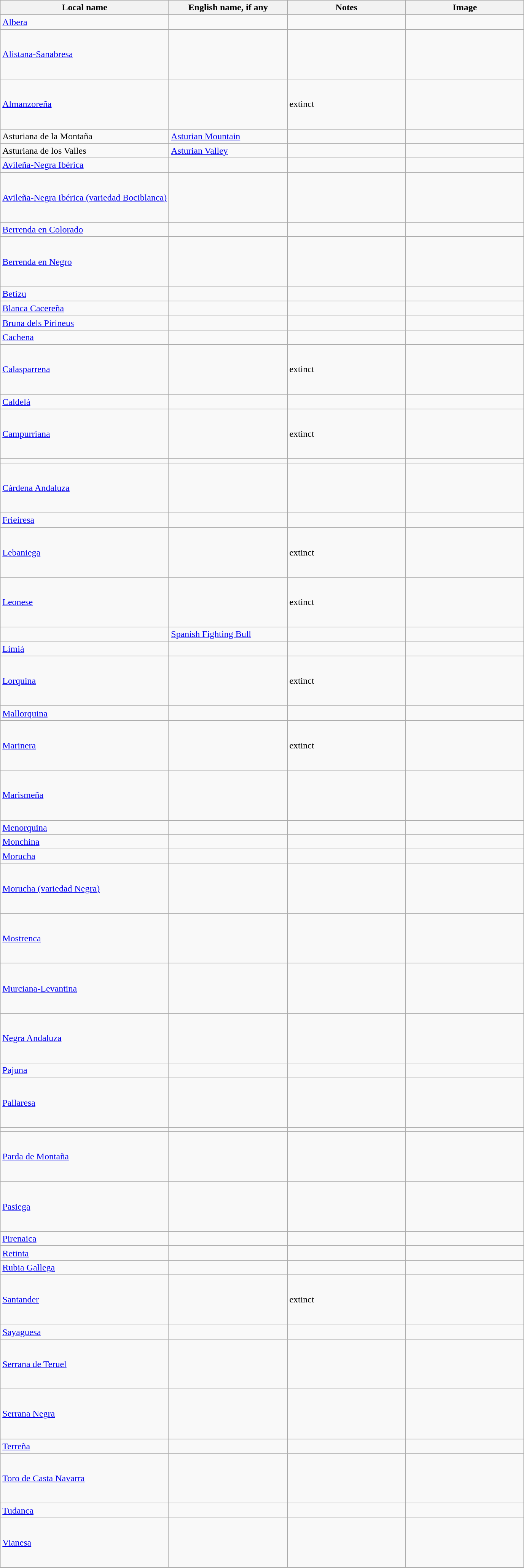<table class="wikitable">
<tr>
<th>Local name</th>
<th>English name, if any</th>
<th>Notes</th>
<th>Image</th>
</tr>
<tr style="width: 200px;">
<td><a href='#'>Albera</a></td>
<td style="width: 200px;"></td>
<td style="width: 200px;"></td>
<td style="width: 200px;"></td>
</tr>
<tr>
<td><a href='#'>Alistana-Sanabresa</a></td>
<td></td>
<td></td>
<td style="height: 80px;"></td>
</tr>
<tr>
<td><a href='#'>Almanzoreña</a></td>
<td></td>
<td>extinct</td>
<td style="height: 80px;"></td>
</tr>
<tr>
<td>Asturiana de la Montaña</td>
<td><a href='#'>Asturian Mountain</a></td>
<td></td>
<td></td>
</tr>
<tr>
<td>Asturiana de los Valles</td>
<td><a href='#'>Asturian Valley</a></td>
<td></td>
<td></td>
</tr>
<tr>
<td><a href='#'>Avileña-Negra Ibérica</a></td>
<td></td>
<td></td>
<td></td>
</tr>
<tr>
<td><a href='#'>Avileña-Negra Ibérica (variedad Bociblanca)</a></td>
<td></td>
<td></td>
<td style="height: 80px;"></td>
</tr>
<tr>
<td><a href='#'>Berrenda en Colorado</a></td>
<td></td>
<td></td>
<td></td>
</tr>
<tr>
<td><a href='#'>Berrenda en Negro</a></td>
<td></td>
<td></td>
<td style="height: 80px;"></td>
</tr>
<tr>
<td><a href='#'>Betizu</a></td>
<td></td>
<td></td>
<td></td>
</tr>
<tr>
<td><a href='#'>Blanca Cacereña</a></td>
<td></td>
<td></td>
<td></td>
</tr>
<tr>
<td><a href='#'>Bruna dels Pirineus</a></td>
<td></td>
<td></td>
<td></td>
</tr>
<tr>
<td><a href='#'>Cachena</a></td>
<td></td>
<td></td>
<td></td>
</tr>
<tr>
<td><a href='#'>Calasparrena</a></td>
<td></td>
<td>extinct</td>
<td style="height: 80px;"></td>
</tr>
<tr>
<td><a href='#'>Caldelá</a></td>
<td></td>
<td></td>
<td></td>
</tr>
<tr>
<td><a href='#'>Campurriana</a></td>
<td></td>
<td>extinct</td>
<td style="height: 80px;"></td>
</tr>
<tr>
<td></td>
<td></td>
<td></td>
<td></td>
</tr>
<tr>
<td><a href='#'>Cárdena Andaluza</a></td>
<td></td>
<td></td>
<td style="height: 80px;"></td>
</tr>
<tr>
<td><a href='#'>Frieiresa</a></td>
<td></td>
<td></td>
<td></td>
</tr>
<tr>
<td><a href='#'>Lebaniega</a></td>
<td></td>
<td>extinct</td>
<td style="height: 80px;"></td>
</tr>
<tr>
<td><a href='#'>Leonese</a></td>
<td></td>
<td>extinct</td>
<td style="height: 80px;"></td>
</tr>
<tr>
<td></td>
<td><a href='#'>Spanish Fighting Bull</a></td>
<td></td>
<td></td>
</tr>
<tr>
<td><a href='#'>Limiá</a></td>
<td></td>
<td></td>
<td></td>
</tr>
<tr>
<td><a href='#'>Lorquina</a></td>
<td></td>
<td>extinct</td>
<td style="height: 80px;"></td>
</tr>
<tr>
<td><a href='#'>Mallorquina</a></td>
<td></td>
<td></td>
<td></td>
</tr>
<tr>
<td><a href='#'>Marinera</a></td>
<td></td>
<td>extinct</td>
<td style="height: 80px;"></td>
</tr>
<tr>
<td><a href='#'>Marismeña</a></td>
<td></td>
<td></td>
<td style="height: 80px;"></td>
</tr>
<tr>
<td><a href='#'>Menorquina</a></td>
<td></td>
<td></td>
<td></td>
</tr>
<tr>
<td><a href='#'>Monchina</a></td>
<td></td>
<td></td>
<td></td>
</tr>
<tr>
<td><a href='#'>Morucha</a></td>
<td></td>
<td></td>
<td></td>
</tr>
<tr>
<td><a href='#'>Morucha (variedad Negra)</a></td>
<td></td>
<td></td>
<td style="height: 80px;"></td>
</tr>
<tr>
<td><a href='#'>Mostrenca</a></td>
<td></td>
<td></td>
<td style="height: 80px;"></td>
</tr>
<tr>
<td><a href='#'>Murciana-Levantina</a></td>
<td></td>
<td></td>
<td style="height: 80px;"></td>
</tr>
<tr>
<td><a href='#'>Negra Andaluza</a></td>
<td></td>
<td></td>
<td style="height: 80px;"></td>
</tr>
<tr>
<td><a href='#'>Pajuna</a></td>
<td></td>
<td></td>
<td></td>
</tr>
<tr>
<td><a href='#'>Pallaresa</a></td>
<td></td>
<td></td>
<td style="height: 80px;"></td>
</tr>
<tr>
<td></td>
<td></td>
<td></td>
<td></td>
</tr>
<tr>
<td><a href='#'>Parda de Montaña</a></td>
<td></td>
<td></td>
<td style="height: 80px;"></td>
</tr>
<tr>
<td><a href='#'>Pasiega</a></td>
<td></td>
<td></td>
<td style="height: 80px;"></td>
</tr>
<tr>
<td><a href='#'>Pirenaica</a></td>
<td></td>
<td></td>
<td></td>
</tr>
<tr>
<td><a href='#'>Retinta</a></td>
<td></td>
<td></td>
<td></td>
</tr>
<tr>
<td><a href='#'>Rubia Gallega</a></td>
<td></td>
<td></td>
<td></td>
</tr>
<tr>
<td><a href='#'>Santander</a></td>
<td></td>
<td>extinct</td>
<td style="height: 80px;"></td>
</tr>
<tr>
<td><a href='#'>Sayaguesa</a></td>
<td></td>
<td></td>
<td></td>
</tr>
<tr>
<td><a href='#'>Serrana de Teruel</a></td>
<td></td>
<td></td>
<td style="height: 80px;"></td>
</tr>
<tr>
<td><a href='#'>Serrana Negra</a></td>
<td></td>
<td></td>
<td style="height: 80px;"></td>
</tr>
<tr>
<td><a href='#'>Terreña</a></td>
<td></td>
<td></td>
<td></td>
</tr>
<tr>
<td><a href='#'>Toro de Casta Navarra</a></td>
<td></td>
<td></td>
<td style="height: 80px;"></td>
</tr>
<tr>
<td><a href='#'>Tudanca</a></td>
<td></td>
<td></td>
<td></td>
</tr>
<tr>
<td><a href='#'>Vianesa</a></td>
<td></td>
<td></td>
<td style="height: 80px;"></td>
</tr>
<tr>
</tr>
</table>
